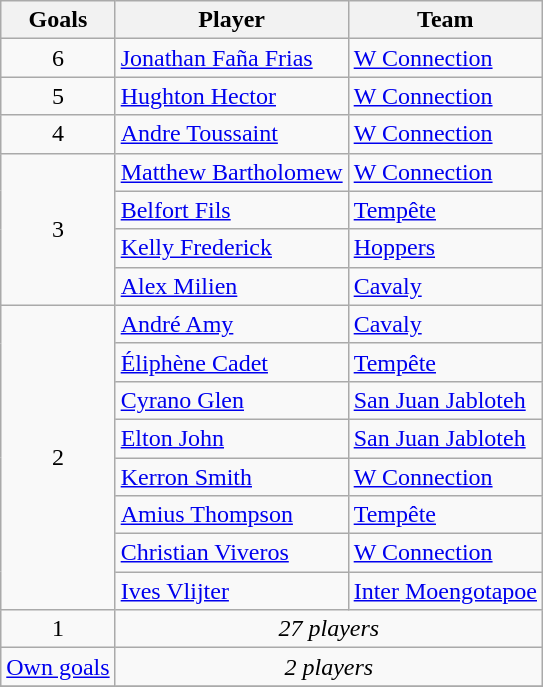<table class="wikitable">
<tr>
<th>Goals</th>
<th>Player</th>
<th>Team</th>
</tr>
<tr>
<td align=center>6</td>
<td> <a href='#'>Jonathan Faña Frias</a></td>
<td> <a href='#'>W Connection</a></td>
</tr>
<tr>
<td align=center>5</td>
<td> <a href='#'>Hughton Hector</a></td>
<td> <a href='#'>W Connection</a></td>
</tr>
<tr>
<td rowspan align=center>4</td>
<td> <a href='#'>Andre Toussaint</a></td>
<td> <a href='#'>W Connection</a></td>
</tr>
<tr>
<td rowspan=4 align=center>3</td>
<td> <a href='#'>Matthew Bartholomew</a></td>
<td> <a href='#'>W Connection</a></td>
</tr>
<tr>
<td> <a href='#'>Belfort Fils</a></td>
<td> <a href='#'>Tempête</a></td>
</tr>
<tr>
<td> <a href='#'>Kelly Frederick</a></td>
<td> <a href='#'>Hoppers</a></td>
</tr>
<tr>
<td> <a href='#'>Alex Milien</a></td>
<td> <a href='#'>Cavaly</a></td>
</tr>
<tr>
<td rowspan=8 align=center>2</td>
<td> <a href='#'>André Amy</a></td>
<td> <a href='#'>Cavaly</a></td>
</tr>
<tr>
<td> <a href='#'>Éliphène Cadet</a></td>
<td> <a href='#'>Tempête</a></td>
</tr>
<tr>
<td> <a href='#'>Cyrano Glen</a></td>
<td> <a href='#'>San Juan Jabloteh</a></td>
</tr>
<tr>
<td> <a href='#'>Elton John</a></td>
<td> <a href='#'>San Juan Jabloteh</a></td>
</tr>
<tr>
<td> <a href='#'>Kerron Smith</a></td>
<td> <a href='#'>W Connection</a></td>
</tr>
<tr>
<td> <a href='#'>Amius Thompson</a></td>
<td> <a href='#'>Tempête</a></td>
</tr>
<tr>
<td> <a href='#'>Christian Viveros</a></td>
<td> <a href='#'>W Connection</a></td>
</tr>
<tr>
<td> <a href='#'>Ives Vlijter</a></td>
<td> <a href='#'>Inter Moengotapoe</a></td>
</tr>
<tr>
<td align=center>1</td>
<td colspan=2 align=center><em>27 players</em></td>
</tr>
<tr>
<td align=center><a href='#'>Own goals</a></td>
<td colspan=2 align=center><em>2 players</em></td>
</tr>
<tr>
</tr>
</table>
